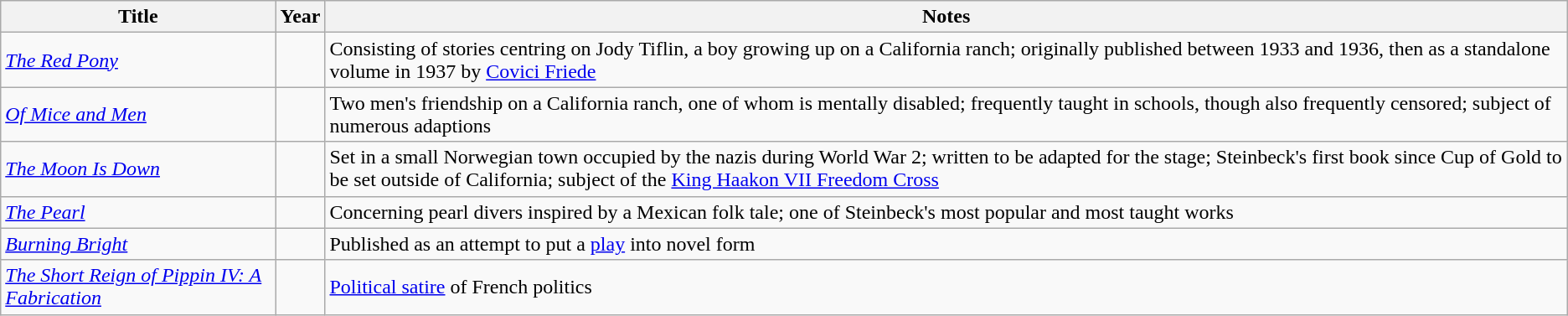<table class="wikitable plainrowheaders sortable">
<tr>
<th>Title</th>
<th>Year</th>
<th>Notes</th>
</tr>
<tr>
<td><em><a href='#'>The Red Pony</a></em></td>
<td></td>
<td>Consisting of stories centring on Jody Tiflin, a boy growing up on a California ranch; originally published between 1933 and 1936, then as a standalone volume in 1937 by <a href='#'>Covici Friede</a></td>
</tr>
<tr>
<td><em><a href='#'>Of Mice and Men</a></em></td>
<td></td>
<td>Two men's friendship on a California ranch, one of whom is mentally disabled; frequently taught in schools, though also frequently censored; subject of numerous adaptions</td>
</tr>
<tr>
<td><em><a href='#'>The Moon Is Down</a></em></td>
<td></td>
<td>Set in a small Norwegian town occupied by the nazis during World War 2; written to be adapted for the stage; Steinbeck's first book since Cup of Gold to be set outside of California; subject of the <a href='#'>King Haakon VII Freedom Cross</a></td>
</tr>
<tr>
<td><em><a href='#'>The Pearl</a></em></td>
<td></td>
<td>Concerning pearl divers inspired by a Mexican folk tale; one of Steinbeck's most popular and most taught works</td>
</tr>
<tr>
<td><em><a href='#'>Burning Bright</a></em></td>
<td></td>
<td>Published as an attempt to put a <a href='#'>play</a> into novel form</td>
</tr>
<tr>
<td><em><a href='#'>The Short Reign of Pippin IV: A Fabrication</a></em></td>
<td></td>
<td><a href='#'>Political satire</a> of French politics</td>
</tr>
</table>
